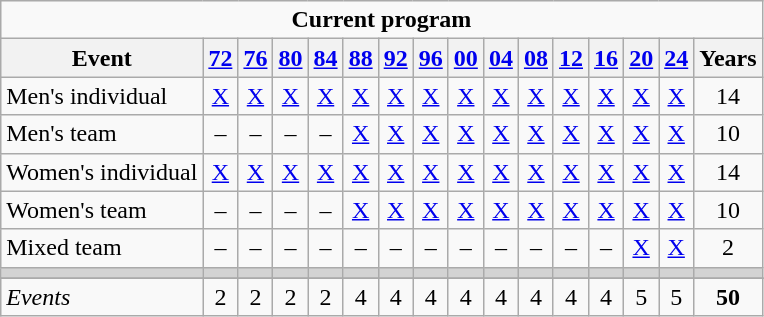<table class="wikitable">
<tr>
<td colspan=31 align=center><strong>Current program</strong></td>
</tr>
<tr align=center>
<th>Event</th>
<th><a href='#'>72</a></th>
<th><a href='#'>76</a></th>
<th><a href='#'>80</a></th>
<th><a href='#'>84</a></th>
<th><a href='#'>88</a></th>
<th><a href='#'>92</a></th>
<th><a href='#'>96</a></th>
<th><a href='#'>00</a></th>
<th><a href='#'>04</a></th>
<th><a href='#'>08</a></th>
<th><a href='#'>12</a></th>
<th><a href='#'>16</a></th>
<th><a href='#'>20</a></th>
<th><a href='#'>24</a></th>
<th>Years</th>
</tr>
<tr align=center>
<td align=left>Men's individual</td>
<td><a href='#'>X</a></td>
<td><a href='#'>X</a></td>
<td><a href='#'>X</a></td>
<td><a href='#'>X</a></td>
<td><a href='#'>X</a></td>
<td><a href='#'>X</a></td>
<td><a href='#'>X</a></td>
<td><a href='#'>X</a></td>
<td><a href='#'>X</a></td>
<td><a href='#'>X</a></td>
<td><a href='#'>X</a></td>
<td><a href='#'>X</a></td>
<td><a href='#'>X</a></td>
<td><a href='#'>X</a></td>
<td>14</td>
</tr>
<tr align=center>
<td align=left>Men's team</td>
<td>–</td>
<td>–</td>
<td>–</td>
<td>–</td>
<td><a href='#'>X</a></td>
<td><a href='#'>X</a></td>
<td><a href='#'>X</a></td>
<td><a href='#'>X</a></td>
<td><a href='#'>X</a></td>
<td><a href='#'>X</a></td>
<td><a href='#'>X</a></td>
<td><a href='#'>X</a></td>
<td><a href='#'>X</a></td>
<td><a href='#'>X</a></td>
<td>10</td>
</tr>
<tr align=center>
<td align=left>Women's individual</td>
<td><a href='#'>X</a></td>
<td><a href='#'>X</a></td>
<td><a href='#'>X</a></td>
<td><a href='#'>X</a></td>
<td><a href='#'>X</a></td>
<td><a href='#'>X</a></td>
<td><a href='#'>X</a></td>
<td><a href='#'>X</a></td>
<td><a href='#'>X</a></td>
<td><a href='#'>X</a></td>
<td><a href='#'>X</a></td>
<td><a href='#'>X</a></td>
<td><a href='#'>X</a></td>
<td><a href='#'>X</a></td>
<td>14</td>
</tr>
<tr align=center>
<td align=left>Women's team</td>
<td>–</td>
<td>–</td>
<td>–</td>
<td>–</td>
<td><a href='#'>X</a></td>
<td><a href='#'>X</a></td>
<td><a href='#'>X</a></td>
<td><a href='#'>X</a></td>
<td><a href='#'>X</a></td>
<td><a href='#'>X</a></td>
<td><a href='#'>X</a></td>
<td><a href='#'>X</a></td>
<td><a href='#'>X</a></td>
<td><a href='#'>X</a></td>
<td>10</td>
</tr>
<tr align=center>
<td align=left>Mixed team</td>
<td>–</td>
<td>–</td>
<td>–</td>
<td>–</td>
<td>–</td>
<td>–</td>
<td>–</td>
<td>–</td>
<td>–</td>
<td>–</td>
<td>–</td>
<td>–</td>
<td><a href='#'>X</a></td>
<td><a href='#'>X</a></td>
<td>2</td>
</tr>
<tr bgcolor=lightgray>
<td></td>
<td></td>
<td></td>
<td></td>
<td></td>
<td></td>
<td></td>
<td></td>
<td></td>
<td></td>
<td></td>
<td></td>
<td></td>
<td></td>
<td></td>
<td></td>
</tr>
<tr>
</tr>
<tr align=center>
<td align=left><em>Events</em></td>
<td>2</td>
<td>2</td>
<td>2</td>
<td>2</td>
<td>4</td>
<td>4</td>
<td>4</td>
<td>4</td>
<td>4</td>
<td>4</td>
<td>4</td>
<td>4</td>
<td>5</td>
<td>5</td>
<td><strong>50</strong></td>
</tr>
</table>
